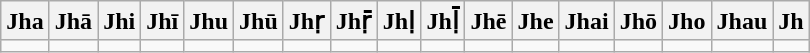<table class=wikitable>
<tr>
<th>Jha</th>
<th>Jhā</th>
<th>Jhi</th>
<th>Jhī</th>
<th>Jhu</th>
<th>Jhū</th>
<th>Jhṛ</th>
<th>Jhṝ</th>
<th>Jhḷ</th>
<th>Jhḹ</th>
<th>Jhē</th>
<th>Jhe</th>
<th>Jhai</th>
<th>Jhō</th>
<th>Jho</th>
<th>Jhau</th>
<th>Jh</th>
</tr>
<tr>
<td></td>
<td></td>
<td></td>
<td></td>
<td></td>
<td></td>
<td></td>
<td></td>
<td></td>
<td></td>
<td></td>
<td></td>
<td></td>
<td></td>
<td></td>
<td></td>
<td></td>
</tr>
</table>
